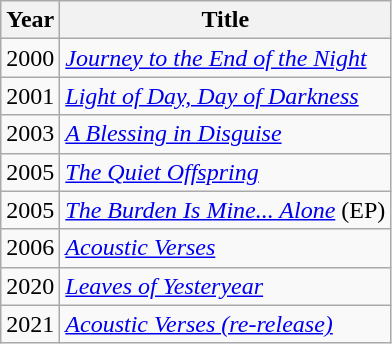<table class="wikitable">
<tr>
<th>Year</th>
<th>Title</th>
</tr>
<tr>
<td>2000</td>
<td><em><a href='#'>Journey to the End of the Night</a></em></td>
</tr>
<tr>
<td>2001</td>
<td><em><a href='#'>Light of Day, Day of Darkness</a></em></td>
</tr>
<tr>
<td>2003</td>
<td><em><a href='#'>A Blessing in Disguise</a></em></td>
</tr>
<tr>
<td>2005</td>
<td><em><a href='#'>The Quiet Offspring</a></em></td>
</tr>
<tr>
<td>2005</td>
<td><em><a href='#'>The Burden Is Mine... Alone</a></em> (EP)</td>
</tr>
<tr>
<td>2006</td>
<td><em><a href='#'>Acoustic Verses</a></em></td>
</tr>
<tr>
<td>2020</td>
<td><em><a href='#'>Leaves of Yesteryear</a></em></td>
</tr>
<tr>
<td>2021</td>
<td><em><a href='#'>Acoustic Verses (re-release)</a></em></td>
</tr>
</table>
